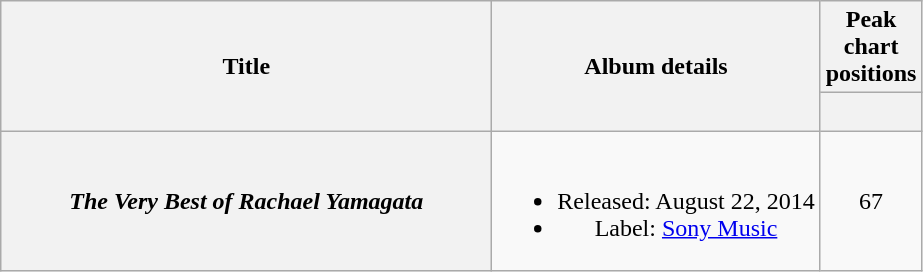<table class="wikitable plainrowheaders" style="text-align:center;">
<tr>
<th rowspan="2" scope="col" style="width:20em;">Title</th>
<th rowspan="2" scope="col">Album details</th>
<th colspan="1">Peak chart positions</th>
</tr>
<tr>
<th style="width:3em;"><br></th>
</tr>
<tr>
<th scope="row"><em>The Very Best of Rachael Yamagata</em></th>
<td><br><ul><li>Released: August 22, 2014</li><li>Label: <a href='#'>Sony Music</a></li></ul></td>
<td>67</td>
</tr>
</table>
